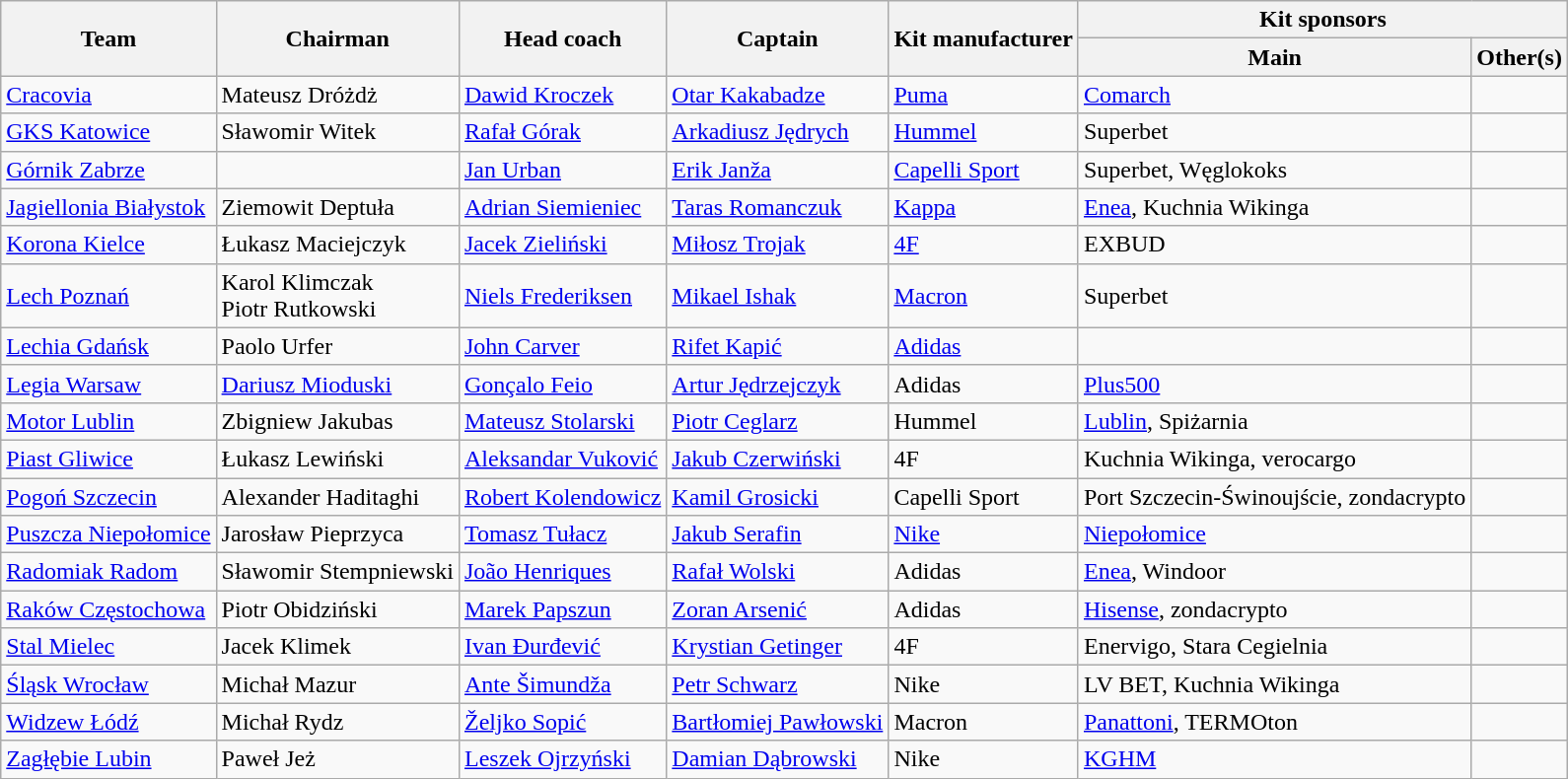<table class="wikitable sortable">
<tr>
<th rowspan="2">Team</th>
<th rowspan="2">Chairman</th>
<th rowspan="2">Head coach</th>
<th rowspan="2">Captain</th>
<th rowspan="2">Kit manufacturer</th>
<th colspan="2">Kit sponsors</th>
</tr>
<tr>
<th>Main</th>
<th>Other(s)</th>
</tr>
<tr>
<td><a href='#'>Cracovia</a></td>
<td> Mateusz Dróżdż</td>
<td> <a href='#'>Dawid Kroczek</a></td>
<td> <a href='#'>Otar Kakabadze</a></td>
<td><a href='#'>Puma</a></td>
<td><a href='#'>Comarch</a></td>
<td></td>
</tr>
<tr>
<td><a href='#'>GKS Katowice</a></td>
<td> Sławomir Witek</td>
<td> <a href='#'>Rafał Górak</a></td>
<td> <a href='#'>Arkadiusz Jędrych</a></td>
<td><a href='#'>Hummel</a></td>
<td>Superbet</td>
<td></td>
</tr>
<tr>
<td><a href='#'>Górnik Zabrze</a></td>
<td></td>
<td> <a href='#'>Jan Urban</a></td>
<td> <a href='#'>Erik Janža</a></td>
<td><a href='#'>Capelli Sport</a></td>
<td>Superbet, Węglokoks</td>
<td></td>
</tr>
<tr>
<td><a href='#'>Jagiellonia Białystok</a></td>
<td> Ziemowit Deptuła</td>
<td> <a href='#'>Adrian Siemieniec</a></td>
<td> <a href='#'>Taras Romanczuk</a></td>
<td><a href='#'>Kappa</a></td>
<td><a href='#'>Enea</a>, Kuchnia Wikinga</td>
<td></td>
</tr>
<tr>
<td><a href='#'>Korona Kielce</a></td>
<td> Łukasz Maciejczyk</td>
<td> <a href='#'>Jacek Zieliński</a></td>
<td> <a href='#'>Miłosz Trojak</a></td>
<td><a href='#'>4F</a></td>
<td>EXBUD</td>
<td></td>
</tr>
<tr>
<td><a href='#'>Lech Poznań</a></td>
<td> Karol Klimczak<br> Piotr Rutkowski</td>
<td> <a href='#'>Niels Frederiksen</a></td>
<td> <a href='#'>Mikael Ishak</a></td>
<td><a href='#'>Macron</a></td>
<td>Superbet</td>
<td></td>
</tr>
<tr>
<td><a href='#'>Lechia Gdańsk</a></td>
<td> Paolo Urfer</td>
<td> <a href='#'>John Carver</a></td>
<td> <a href='#'>Rifet Kapić</a></td>
<td><a href='#'>Adidas</a></td>
<td></td>
<td></td>
</tr>
<tr>
<td><a href='#'>Legia Warsaw</a></td>
<td> <a href='#'>Dariusz Mioduski</a></td>
<td> <a href='#'>Gonçalo Feio</a></td>
<td> <a href='#'>Artur Jędrzejczyk</a></td>
<td>Adidas</td>
<td><a href='#'>Plus500</a></td>
<td></td>
</tr>
<tr>
<td><a href='#'>Motor Lublin</a></td>
<td> Zbigniew Jakubas</td>
<td> <a href='#'>Mateusz Stolarski</a></td>
<td> <a href='#'>Piotr Ceglarz</a></td>
<td>Hummel</td>
<td><a href='#'>Lublin</a>, Spiżarnia</td>
<td></td>
</tr>
<tr>
<td><a href='#'>Piast Gliwice</a></td>
<td> Łukasz Lewiński</td>
<td> <a href='#'>Aleksandar Vuković</a></td>
<td> <a href='#'>Jakub Czerwiński</a></td>
<td>4F</td>
<td>Kuchnia Wikinga, verocargo</td>
<td></td>
</tr>
<tr>
<td><a href='#'>Pogoń Szczecin</a></td>
<td> Alexander Haditaghi</td>
<td> <a href='#'>Robert Kolendowicz</a></td>
<td> <a href='#'>Kamil Grosicki</a></td>
<td>Capelli Sport</td>
<td>Port Szczecin-Świnoujście, zondacrypto</td>
<td></td>
</tr>
<tr>
<td><a href='#'>Puszcza Niepołomice</a></td>
<td> Jarosław Pieprzyca</td>
<td> <a href='#'>Tomasz Tułacz</a></td>
<td> <a href='#'>Jakub Serafin</a></td>
<td><a href='#'>Nike</a></td>
<td><a href='#'>Niepołomice</a></td>
<td></td>
</tr>
<tr>
<td><a href='#'>Radomiak Radom</a></td>
<td> Sławomir Stempniewski</td>
<td> <a href='#'>João Henriques</a></td>
<td> <a href='#'>Rafał Wolski</a></td>
<td>Adidas</td>
<td><a href='#'>Enea</a>, Windoor</td>
<td></td>
</tr>
<tr>
<td><a href='#'>Raków Częstochowa</a></td>
<td> Piotr Obidziński</td>
<td> <a href='#'>Marek Papszun</a></td>
<td> <a href='#'>Zoran Arsenić</a></td>
<td>Adidas</td>
<td><a href='#'>Hisense</a>, zondacrypto</td>
<td></td>
</tr>
<tr>
<td><a href='#'>Stal Mielec</a></td>
<td> Jacek Klimek</td>
<td> <a href='#'>Ivan Đurđević</a></td>
<td> <a href='#'>Krystian Getinger</a></td>
<td>4F</td>
<td>Enervigo, Stara Cegielnia</td>
<td></td>
</tr>
<tr>
<td><a href='#'>Śląsk Wrocław</a></td>
<td> Michał Mazur</td>
<td> <a href='#'>Ante Šimundža</a></td>
<td> <a href='#'>Petr Schwarz</a></td>
<td>Nike</td>
<td>LV BET, Kuchnia Wikinga</td>
<td></td>
</tr>
<tr>
<td><a href='#'>Widzew Łódź</a></td>
<td> Michał Rydz</td>
<td> <a href='#'>Željko Sopić</a></td>
<td> <a href='#'>Bartłomiej Pawłowski</a></td>
<td>Macron</td>
<td><a href='#'>Panattoni</a>, TERMOton</td>
<td></td>
</tr>
<tr>
<td><a href='#'>Zagłębie Lubin</a></td>
<td> Paweł Jeż</td>
<td> <a href='#'>Leszek Ojrzyński</a></td>
<td> <a href='#'>Damian Dąbrowski</a></td>
<td>Nike</td>
<td><a href='#'>KGHM</a></td>
<td></td>
</tr>
</table>
